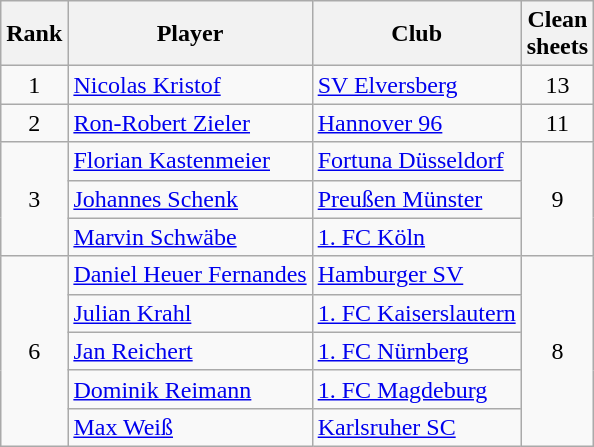<table class="wikitable sortable" style="text-align:center">
<tr>
<th>Rank</th>
<th>Player</th>
<th>Club</th>
<th>Clean<br>sheets</th>
</tr>
<tr>
<td>1</td>
<td align="left"> <a href='#'>Nicolas Kristof</a></td>
<td align="left"><a href='#'>SV Elversberg</a></td>
<td>13</td>
</tr>
<tr>
<td>2</td>
<td align="left"> <a href='#'>Ron-Robert Zieler</a></td>
<td align="left"><a href='#'>Hannover 96</a></td>
<td>11</td>
</tr>
<tr>
<td rowspan=3>3</td>
<td align="left"> <a href='#'>Florian Kastenmeier</a></td>
<td align="left"><a href='#'>Fortuna Düsseldorf</a></td>
<td rowspan=3>9</td>
</tr>
<tr>
<td align="left"> <a href='#'>Johannes Schenk</a></td>
<td align="left"><a href='#'>Preußen Münster</a></td>
</tr>
<tr>
<td align="left"> <a href='#'>Marvin Schwäbe</a></td>
<td align="left"><a href='#'>1. FC Köln</a></td>
</tr>
<tr>
<td rowspan=5>6</td>
<td align="left"> <a href='#'>Daniel Heuer Fernandes</a></td>
<td align="left"><a href='#'>Hamburger SV</a></td>
<td rowspan=5>8</td>
</tr>
<tr>
<td align="left"> <a href='#'>Julian Krahl</a></td>
<td align="left"><a href='#'>1. FC Kaiserslautern</a></td>
</tr>
<tr>
<td align="left"> <a href='#'>Jan Reichert</a></td>
<td align="left"><a href='#'>1. FC Nürnberg</a></td>
</tr>
<tr>
<td align="left"> <a href='#'>Dominik Reimann</a></td>
<td align="left"><a href='#'>1. FC Magdeburg</a></td>
</tr>
<tr>
<td align="left"> <a href='#'>Max Weiß</a></td>
<td align="left"><a href='#'>Karlsruher SC</a></td>
</tr>
</table>
